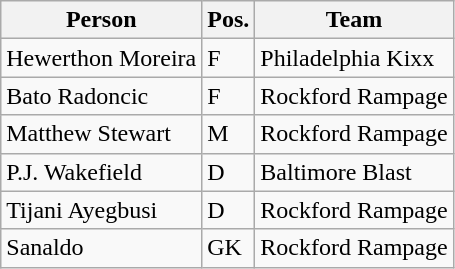<table class="wikitable">
<tr>
<th>Person</th>
<th>Pos.</th>
<th>Team</th>
</tr>
<tr>
<td>Hewerthon Moreira</td>
<td>F</td>
<td>Philadelphia Kixx</td>
</tr>
<tr>
<td>Bato Radoncic</td>
<td>F</td>
<td>Rockford Rampage</td>
</tr>
<tr>
<td>Matthew Stewart</td>
<td>M</td>
<td>Rockford Rampage</td>
</tr>
<tr>
<td>P.J. Wakefield</td>
<td>D</td>
<td>Baltimore Blast</td>
</tr>
<tr>
<td>Tijani Ayegbusi</td>
<td>D</td>
<td>Rockford Rampage</td>
</tr>
<tr>
<td>Sanaldo</td>
<td>GK</td>
<td>Rockford Rampage</td>
</tr>
</table>
